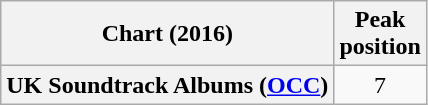<table class="wikitable sortable plainrowheaders" style="text-align:center">
<tr>
<th scope="col">Chart (2016)</th>
<th scope="col">Peak<br>position</th>
</tr>
<tr>
<th scope="row">UK Soundtrack Albums (<a href='#'>OCC</a>)</th>
<td>7</td>
</tr>
</table>
